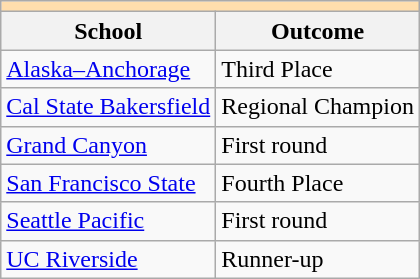<table class="wikitable" style="float:left; margin-right:1em;">
<tr>
<th colspan="3" style="background:#ffdead;"></th>
</tr>
<tr>
<th>School</th>
<th>Outcome</th>
</tr>
<tr>
<td><a href='#'>Alaska–Anchorage</a></td>
<td>Third Place</td>
</tr>
<tr>
<td><a href='#'>Cal State Bakersfield</a></td>
<td>Regional Champion</td>
</tr>
<tr>
<td><a href='#'>Grand Canyon</a></td>
<td>First round</td>
</tr>
<tr>
<td><a href='#'>San Francisco State</a></td>
<td>Fourth Place</td>
</tr>
<tr>
<td><a href='#'>Seattle Pacific</a></td>
<td>First round</td>
</tr>
<tr>
<td><a href='#'>UC Riverside</a></td>
<td>Runner-up</td>
</tr>
</table>
